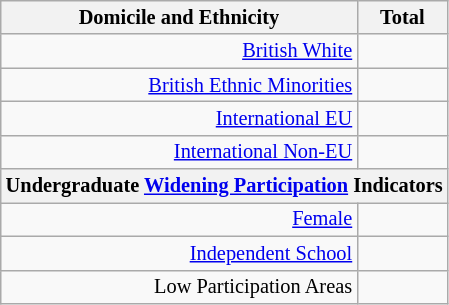<table class="wikitable floatright sortable collapsible mw-collapsible"; style="font-size:85%; text-align:right;">
<tr>
<th>Domicile and Ethnicity</th>
<th colspan="2" data-sort-type=number>Total</th>
</tr>
<tr>
<td><a href='#'>British White</a></td>
<td align=right></td>
</tr>
<tr>
<td><a href='#'>British Ethnic Minorities</a></td>
<td align=right></td>
</tr>
<tr>
<td><a href='#'>International EU</a></td>
<td align=right></td>
</tr>
<tr>
<td><a href='#'>International Non-EU</a></td>
<td align=right></td>
</tr>
<tr>
<th colspan="4" data-sort-type=number>Undergraduate <a href='#'>Widening Participation</a> Indicators</th>
</tr>
<tr>
<td><a href='#'>Female</a></td>
<td align=right></td>
</tr>
<tr>
<td><a href='#'>Independent School</a></td>
<td align=right></td>
</tr>
<tr>
<td>Low Participation Areas</td>
<td align=right></td>
</tr>
</table>
